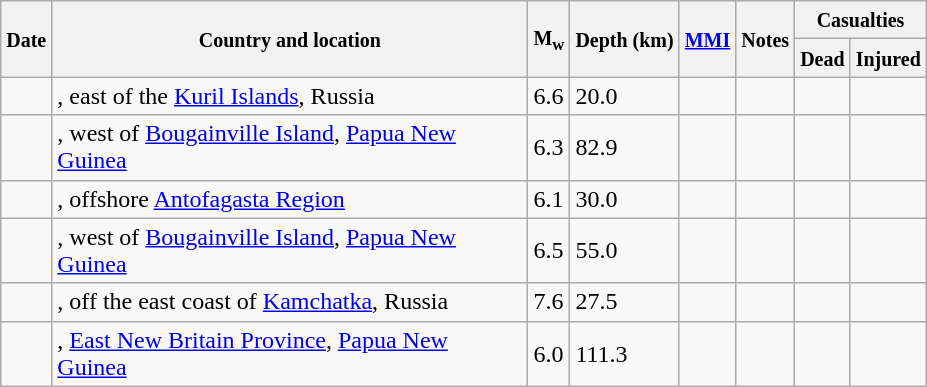<table class="wikitable sortable sort-under" style="border:1px black; margin-left:1em;">
<tr>
<th rowspan="2"><small>Date</small></th>
<th rowspan="2" style="width: 310px"><small>Country and location</small></th>
<th rowspan="2"><small>M<sub>w</sub></small></th>
<th rowspan="2"><small>Depth (km)</small></th>
<th rowspan="2"><small><a href='#'>MMI</a></small></th>
<th rowspan="2" class="unsortable"><small>Notes</small></th>
<th colspan="2"><small>Casualties</small></th>
</tr>
<tr>
<th><small>Dead</small></th>
<th><small>Injured</small></th>
</tr>
<tr>
<td></td>
<td>, east of the <a href='#'>Kuril Islands</a>, Russia</td>
<td>6.6</td>
<td>20.0</td>
<td></td>
<td></td>
<td></td>
<td></td>
</tr>
<tr>
<td></td>
<td>, west of <a href='#'>Bougainville Island</a>, <a href='#'>Papua New Guinea</a></td>
<td>6.3</td>
<td>82.9</td>
<td></td>
<td></td>
<td></td>
<td></td>
</tr>
<tr>
<td></td>
<td>, offshore <a href='#'>Antofagasta Region</a></td>
<td>6.1</td>
<td>30.0</td>
<td></td>
<td></td>
<td></td>
<td></td>
</tr>
<tr>
<td></td>
<td>, west of <a href='#'>Bougainville Island</a>, <a href='#'>Papua New Guinea</a></td>
<td>6.5</td>
<td>55.0</td>
<td></td>
<td></td>
<td></td>
<td></td>
</tr>
<tr>
<td></td>
<td>, off the east coast of <a href='#'>Kamchatka</a>, Russia</td>
<td>7.6</td>
<td>27.5</td>
<td></td>
<td></td>
<td></td>
<td></td>
</tr>
<tr>
<td></td>
<td>, <a href='#'>East New Britain Province</a>, <a href='#'>Papua New Guinea</a></td>
<td>6.0</td>
<td>111.3</td>
<td></td>
<td></td>
<td></td>
<td></td>
</tr>
</table>
